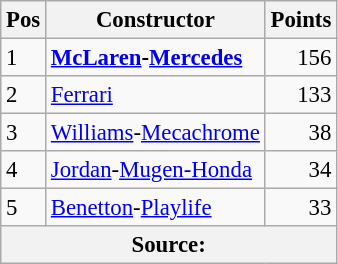<table class="wikitable" style="font-size:95%;">
<tr>
<th>Pos</th>
<th>Constructor</th>
<th>Points</th>
</tr>
<tr>
<td>1</td>
<td> <strong><a href='#'>McLaren</a>-<a href='#'>Mercedes</a></strong></td>
<td align="right">156</td>
</tr>
<tr>
<td>2</td>
<td> <a href='#'>Ferrari</a></td>
<td align="right">133</td>
</tr>
<tr>
<td>3</td>
<td> <a href='#'>Williams</a>-<a href='#'>Mecachrome</a></td>
<td align="right">38</td>
</tr>
<tr>
<td>4</td>
<td> <a href='#'>Jordan</a>-<a href='#'>Mugen-Honda</a></td>
<td align="right">34</td>
</tr>
<tr>
<td>5</td>
<td> <a href='#'>Benetton</a>-<a href='#'>Playlife</a></td>
<td align="right">33</td>
</tr>
<tr>
<th colspan=4>Source: </th>
</tr>
</table>
